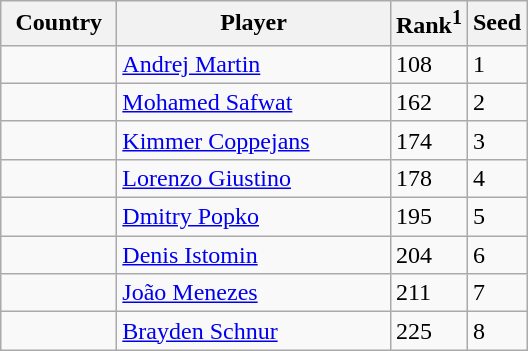<table class="sortable wikitable">
<tr>
<th width="70">Country</th>
<th width="175">Player</th>
<th>Rank<sup>1</sup></th>
<th>Seed</th>
</tr>
<tr>
<td></td>
<td><a href='#'>Andrej Martin</a></td>
<td>108</td>
<td>1</td>
</tr>
<tr>
<td></td>
<td><a href='#'>Mohamed Safwat</a></td>
<td>162</td>
<td>2</td>
</tr>
<tr>
<td></td>
<td><a href='#'>Kimmer Coppejans</a></td>
<td>174</td>
<td>3</td>
</tr>
<tr>
<td></td>
<td><a href='#'>Lorenzo Giustino</a></td>
<td>178</td>
<td>4</td>
</tr>
<tr>
<td></td>
<td><a href='#'>Dmitry Popko</a></td>
<td>195</td>
<td>5</td>
</tr>
<tr>
<td></td>
<td><a href='#'>Denis Istomin</a></td>
<td>204</td>
<td>6</td>
</tr>
<tr>
<td></td>
<td><a href='#'>João Menezes</a></td>
<td>211</td>
<td>7</td>
</tr>
<tr>
<td></td>
<td><a href='#'>Brayden Schnur</a></td>
<td>225</td>
<td>8</td>
</tr>
</table>
